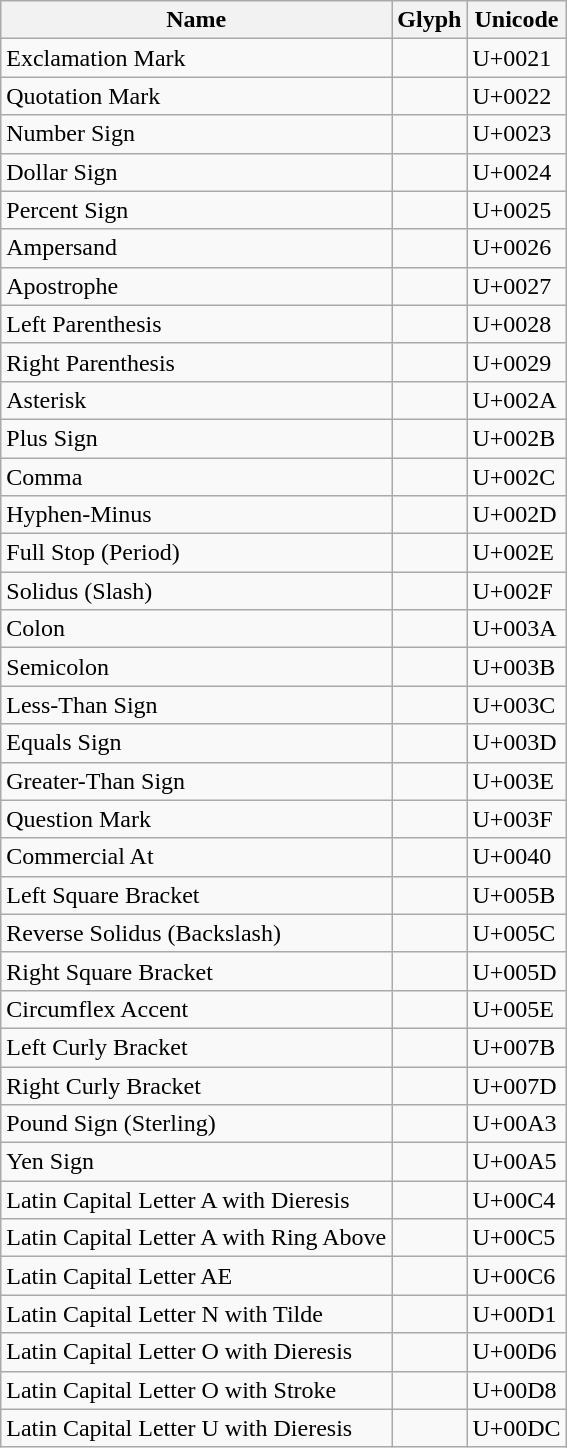<table class="wikitable sortable">
<tr>
<th>Name</th>
<th align="center">Glyph</th>
<th>Unicode</th>
</tr>
<tr>
<td>Exclamation Mark</td>
<td align="center"></td>
<td>U+0021</td>
</tr>
<tr>
<td>Quotation Mark</td>
<td align="center"></td>
<td>U+0022</td>
</tr>
<tr>
<td>Number Sign</td>
<td align="center"></td>
<td>U+0023</td>
</tr>
<tr>
<td>Dollar Sign</td>
<td align="center"></td>
<td>U+0024</td>
</tr>
<tr>
<td>Percent Sign</td>
<td align="center"></td>
<td>U+0025</td>
</tr>
<tr>
<td>Ampersand</td>
<td align="center"></td>
<td>U+0026</td>
</tr>
<tr>
<td>Apostrophe</td>
<td align="center"></td>
<td>U+0027</td>
</tr>
<tr>
<td>Left Parenthesis</td>
<td align="center"></td>
<td>U+0028</td>
</tr>
<tr>
<td>Right Parenthesis</td>
<td align="center"></td>
<td>U+0029</td>
</tr>
<tr>
<td>Asterisk</td>
<td align="center"></td>
<td>U+002A</td>
</tr>
<tr>
<td>Plus Sign</td>
<td align="center"></td>
<td>U+002B</td>
</tr>
<tr>
<td>Comma</td>
<td align="center"></td>
<td>U+002C</td>
</tr>
<tr>
<td>Hyphen-Minus</td>
<td align="center"></td>
<td>U+002D</td>
</tr>
<tr>
<td>Full Stop (Period)</td>
<td align="center"></td>
<td>U+002E</td>
</tr>
<tr>
<td>Solidus (Slash)</td>
<td align="center"></td>
<td>U+002F</td>
</tr>
<tr>
<td>Colon</td>
<td align="center"></td>
<td>U+003A</td>
</tr>
<tr>
<td>Semicolon</td>
<td align="center"></td>
<td>U+003B</td>
</tr>
<tr>
<td>Less-Than Sign</td>
<td align="center"></td>
<td>U+003C</td>
</tr>
<tr>
<td>Equals Sign</td>
<td align="center"></td>
<td>U+003D</td>
</tr>
<tr>
<td>Greater-Than Sign</td>
<td align="center"></td>
<td>U+003E</td>
</tr>
<tr>
<td>Question Mark</td>
<td align="center"></td>
<td>U+003F</td>
</tr>
<tr>
<td>Commercial At</td>
<td align="center"></td>
<td>U+0040</td>
</tr>
<tr>
<td>Left Square Bracket</td>
<td align="center"></td>
<td>U+005B</td>
</tr>
<tr>
<td>Reverse Solidus (Backslash)</td>
<td align="center"></td>
<td>U+005C</td>
</tr>
<tr>
<td>Right Square Bracket</td>
<td align="center"></td>
<td>U+005D</td>
</tr>
<tr>
<td>Circumflex Accent</td>
<td align="center"></td>
<td>U+005E</td>
</tr>
<tr>
<td>Left Curly Bracket</td>
<td align="center"></td>
<td>U+007B</td>
</tr>
<tr>
<td>Right Curly Bracket</td>
<td align="center"></td>
<td>U+007D</td>
</tr>
<tr>
<td>Pound Sign (Sterling)</td>
<td align="center"></td>
<td>U+00A3</td>
</tr>
<tr>
<td>Yen Sign</td>
<td align="center"></td>
<td>U+00A5</td>
</tr>
<tr>
<td>Latin Capital Letter A with Dieresis</td>
<td align="center"></td>
<td>U+00C4</td>
</tr>
<tr>
<td>Latin Capital Letter A with Ring Above</td>
<td align="center"></td>
<td>U+00C5</td>
</tr>
<tr>
<td>Latin Capital Letter AE</td>
<td align="center"></td>
<td>U+00C6</td>
</tr>
<tr>
<td>Latin Capital Letter N with Tilde</td>
<td align="center"></td>
<td>U+00D1</td>
</tr>
<tr>
<td>Latin Capital Letter O with Dieresis</td>
<td align="center"></td>
<td>U+00D6</td>
</tr>
<tr>
<td>Latin Capital Letter O with Stroke</td>
<td align="center"></td>
<td>U+00D8</td>
</tr>
<tr>
<td>Latin Capital Letter U with Dieresis</td>
<td align="center"></td>
<td>U+00DC</td>
</tr>
</table>
